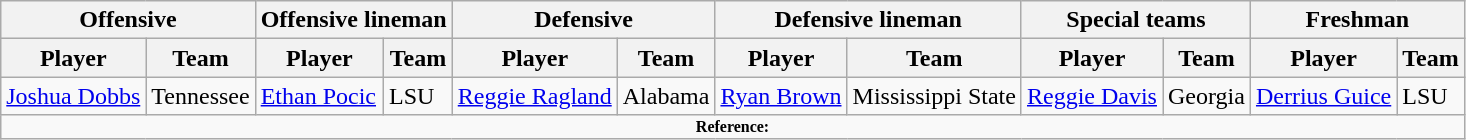<table class="wikitable">
<tr>
<th colspan="2">Offensive</th>
<th colspan="2">Offensive lineman</th>
<th colspan="2">Defensive</th>
<th colspan="2">Defensive lineman</th>
<th colspan="2">Special teams</th>
<th colspan="2">Freshman</th>
</tr>
<tr>
<th>Player</th>
<th>Team</th>
<th>Player</th>
<th>Team</th>
<th>Player</th>
<th>Team</th>
<th>Player</th>
<th>Team</th>
<th>Player</th>
<th>Team</th>
<th>Player</th>
<th>Team</th>
</tr>
<tr>
<td><a href='#'>Joshua Dobbs</a></td>
<td>Tennessee</td>
<td><a href='#'>Ethan Pocic</a></td>
<td>LSU</td>
<td><a href='#'>Reggie Ragland</a></td>
<td>Alabama</td>
<td><a href='#'>Ryan Brown</a></td>
<td>Mississippi State</td>
<td><a href='#'>Reggie Davis</a></td>
<td>Georgia</td>
<td><a href='#'>Derrius Guice</a></td>
<td>LSU</td>
</tr>
<tr>
<td colspan="12"  style="font-size:8pt; text-align:center;"><strong>Reference:</strong></td>
</tr>
</table>
